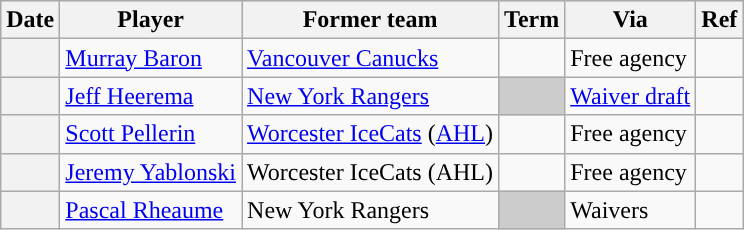<table class="wikitable plainrowheaders">
<tr style="background:#ddd; text-align:center;">
<th>Date</th>
<th>Player</th>
<th>Former team</th>
<th>Term</th>
<th>Via</th>
<th>Ref</th>
</tr>
<tr>
<th scope="row"></th>
<td><a href='#'>Murray Baron</a></td>
<td><a href='#'>Vancouver Canucks</a></td>
<td></td>
<td>Free agency</td>
<td></td>
</tr>
<tr>
<th scope="row"></th>
<td><a href='#'>Jeff Heerema</a></td>
<td><a href='#'>New York Rangers</a></td>
<td style="background:#ccc"></td>
<td><a href='#'>Waiver draft</a></td>
<td></td>
</tr>
<tr>
<th scope="row"></th>
<td><a href='#'>Scott Pellerin</a></td>
<td><a href='#'>Worcester IceCats</a> (<a href='#'>AHL</a>)</td>
<td></td>
<td>Free agency</td>
<td></td>
</tr>
<tr>
<th scope="row"></th>
<td><a href='#'>Jeremy Yablonski</a></td>
<td>Worcester IceCats (AHL)</td>
<td></td>
<td>Free agency</td>
<td></td>
</tr>
<tr>
<th scope="row"></th>
<td><a href='#'>Pascal Rheaume</a></td>
<td>New York Rangers</td>
<td style="background:#ccc"></td>
<td>Waivers</td>
<td></td>
</tr>
</table>
